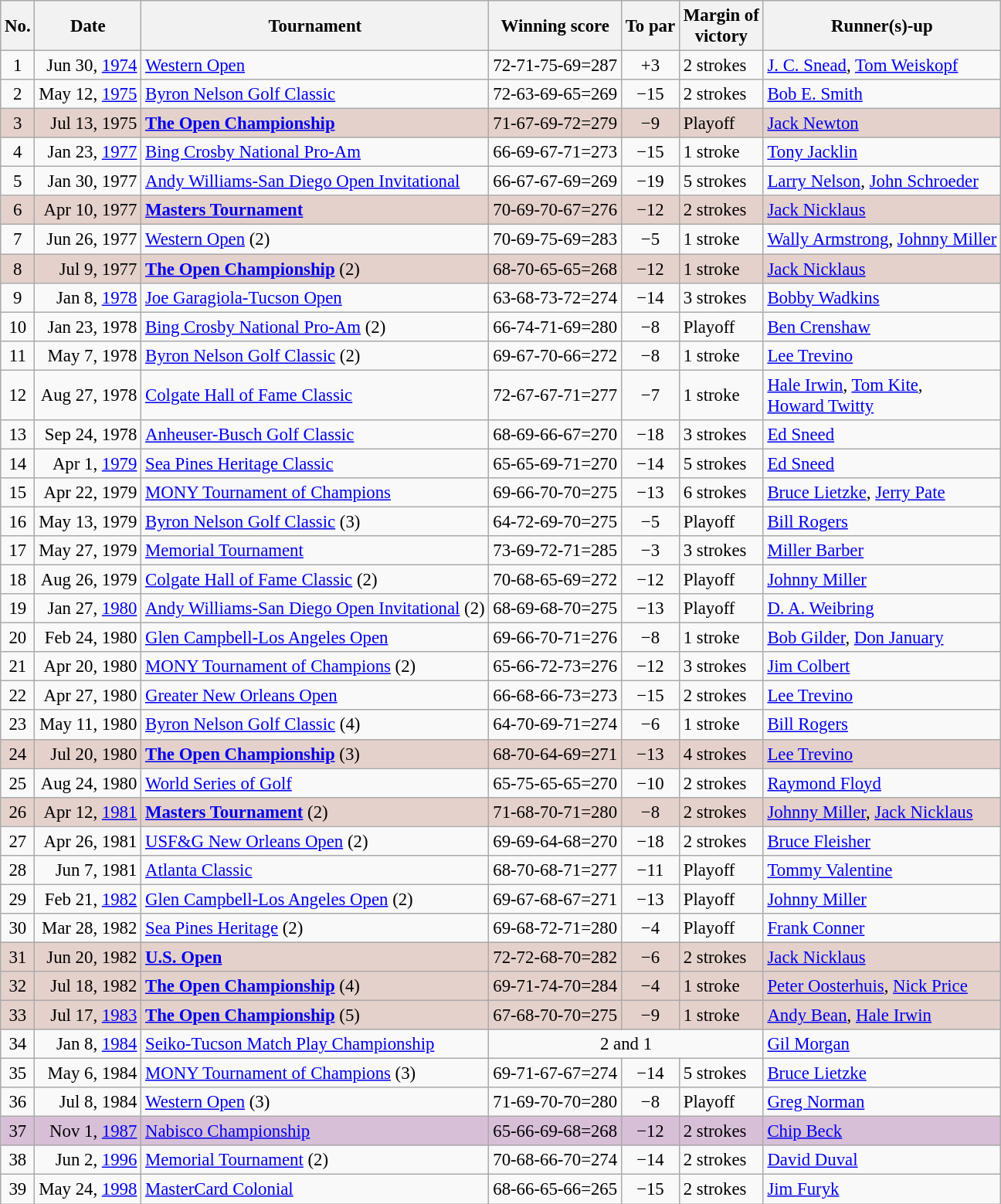<table class="wikitable" style="font-size:95%;">
<tr>
<th>No.</th>
<th>Date</th>
<th>Tournament</th>
<th>Winning score</th>
<th>To par</th>
<th>Margin of<br>victory</th>
<th>Runner(s)-up</th>
</tr>
<tr>
<td align=center>1</td>
<td align=right>Jun 30, <a href='#'>1974</a></td>
<td><a href='#'>Western Open</a></td>
<td align=right>72-71-75-69=287</td>
<td align=center>+3</td>
<td>2 strokes</td>
<td> <a href='#'>J. C. Snead</a>,  <a href='#'>Tom Weiskopf</a></td>
</tr>
<tr>
<td align=center>2</td>
<td align=right>May 12, <a href='#'>1975</a></td>
<td><a href='#'>Byron Nelson Golf Classic</a></td>
<td align=right>72-63-69-65=269</td>
<td align=center>−15</td>
<td>2 strokes</td>
<td> <a href='#'>Bob E. Smith</a></td>
</tr>
<tr style="background:#e5d1cb;">
<td align=center>3</td>
<td align=right>Jul 13, 1975</td>
<td><strong><a href='#'>The Open Championship</a></strong></td>
<td align=right>71-67-69-72=279</td>
<td align=center>−9</td>
<td>Playoff</td>
<td> <a href='#'>Jack Newton</a></td>
</tr>
<tr>
<td align=center>4</td>
<td align=right>Jan 23, <a href='#'>1977</a></td>
<td><a href='#'>Bing Crosby National Pro-Am</a></td>
<td align=right>66-69-67-71=273</td>
<td align=center>−15</td>
<td>1 stroke</td>
<td> <a href='#'>Tony Jacklin</a></td>
</tr>
<tr>
<td align=center>5</td>
<td align=right>Jan 30, 1977</td>
<td><a href='#'>Andy Williams-San Diego Open Invitational</a></td>
<td align=right>66-67-67-69=269</td>
<td align=center>−19</td>
<td>5 strokes</td>
<td> <a href='#'>Larry Nelson</a>,  <a href='#'>John Schroeder</a></td>
</tr>
<tr style="background:#e5d1cb;">
<td align=center>6</td>
<td align=right>Apr 10, 1977</td>
<td><strong><a href='#'>Masters Tournament</a></strong></td>
<td align=right>70-69-70-67=276</td>
<td align=center>−12</td>
<td>2 strokes</td>
<td> <a href='#'>Jack Nicklaus</a></td>
</tr>
<tr>
<td align=center>7</td>
<td align=right>Jun 26, 1977</td>
<td><a href='#'>Western Open</a> (2)</td>
<td align=right>70-69-75-69=283</td>
<td align=center>−5</td>
<td>1 stroke</td>
<td> <a href='#'>Wally Armstrong</a>,  <a href='#'>Johnny Miller</a></td>
</tr>
<tr style="background:#e5d1cb;">
<td align=center>8</td>
<td align=right>Jul 9, 1977</td>
<td><strong><a href='#'>The Open Championship</a></strong> (2)</td>
<td align=right>68-70-65-65=268</td>
<td align=center>−12</td>
<td>1 stroke</td>
<td> <a href='#'>Jack Nicklaus</a></td>
</tr>
<tr>
<td align=center>9</td>
<td align=right>Jan 8, <a href='#'>1978</a></td>
<td><a href='#'>Joe Garagiola-Tucson Open</a></td>
<td align=right>63-68-73-72=274</td>
<td align=center>−14</td>
<td>3 strokes</td>
<td> <a href='#'>Bobby Wadkins</a></td>
</tr>
<tr>
<td align=center>10</td>
<td align=right>Jan 23, 1978</td>
<td><a href='#'>Bing Crosby National Pro-Am</a> (2)</td>
<td align=right>66-74-71-69=280</td>
<td align=center>−8</td>
<td>Playoff</td>
<td> <a href='#'>Ben Crenshaw</a></td>
</tr>
<tr>
<td align=center>11</td>
<td align=right>May 7, 1978</td>
<td><a href='#'>Byron Nelson Golf Classic</a> (2)</td>
<td align=right>69-67-70-66=272</td>
<td align=center>−8</td>
<td>1 stroke</td>
<td> <a href='#'>Lee Trevino</a></td>
</tr>
<tr>
<td align=center>12</td>
<td align=right>Aug 27, 1978</td>
<td><a href='#'>Colgate Hall of Fame Classic</a></td>
<td align=right>72-67-67-71=277</td>
<td align=center>−7</td>
<td>1 stroke</td>
<td> <a href='#'>Hale Irwin</a>,  <a href='#'>Tom Kite</a>,<br> <a href='#'>Howard Twitty</a></td>
</tr>
<tr>
<td align=center>13</td>
<td align=right>Sep 24, 1978</td>
<td><a href='#'>Anheuser-Busch Golf Classic</a></td>
<td align=right>68-69-66-67=270</td>
<td align=center>−18</td>
<td>3 strokes</td>
<td> <a href='#'>Ed Sneed</a></td>
</tr>
<tr>
<td align=center>14</td>
<td align=right>Apr 1, <a href='#'>1979</a></td>
<td><a href='#'>Sea Pines Heritage Classic</a></td>
<td align=right>65-65-69-71=270</td>
<td align=center>−14</td>
<td>5 strokes</td>
<td> <a href='#'>Ed Sneed</a></td>
</tr>
<tr>
<td align=center>15</td>
<td align=right>Apr 22, 1979</td>
<td><a href='#'>MONY Tournament of Champions</a></td>
<td align=right>69-66-70-70=275</td>
<td align=center>−13</td>
<td>6 strokes</td>
<td> <a href='#'>Bruce Lietzke</a>,  <a href='#'>Jerry Pate</a></td>
</tr>
<tr>
<td align=center>16</td>
<td align=right>May 13, 1979</td>
<td><a href='#'>Byron Nelson Golf Classic</a> (3)</td>
<td align=right>64-72-69-70=275</td>
<td align=center>−5</td>
<td>Playoff</td>
<td> <a href='#'>Bill Rogers</a></td>
</tr>
<tr>
<td align=center>17</td>
<td align=right>May 27, 1979</td>
<td><a href='#'>Memorial Tournament</a></td>
<td align=right>73-69-72-71=285</td>
<td align=center>−3</td>
<td>3 strokes</td>
<td> <a href='#'>Miller Barber</a></td>
</tr>
<tr>
<td align=center>18</td>
<td align=right>Aug 26, 1979</td>
<td><a href='#'>Colgate Hall of Fame Classic</a> (2)</td>
<td align=right>70-68-65-69=272</td>
<td align=center>−12</td>
<td>Playoff</td>
<td> <a href='#'>Johnny Miller</a></td>
</tr>
<tr>
<td align=center>19</td>
<td align=right>Jan 27, <a href='#'>1980</a></td>
<td><a href='#'>Andy Williams-San Diego Open Invitational</a> (2)</td>
<td align=right>68-69-68-70=275</td>
<td align=center>−13</td>
<td>Playoff</td>
<td> <a href='#'>D. A. Weibring</a></td>
</tr>
<tr>
<td align=center>20</td>
<td align=right>Feb 24, 1980</td>
<td><a href='#'>Glen Campbell-Los Angeles Open</a></td>
<td align=right>69-66-70-71=276</td>
<td align=center>−8</td>
<td>1 stroke</td>
<td> <a href='#'>Bob Gilder</a>,  <a href='#'>Don January</a></td>
</tr>
<tr>
<td align=center>21</td>
<td align=right>Apr 20, 1980</td>
<td><a href='#'>MONY Tournament of Champions</a> (2)</td>
<td align=right>65-66-72-73=276</td>
<td align=center>−12</td>
<td>3 strokes</td>
<td> <a href='#'>Jim Colbert</a></td>
</tr>
<tr>
<td align=center>22</td>
<td align=right>Apr 27, 1980</td>
<td><a href='#'>Greater New Orleans Open</a></td>
<td align=right>66-68-66-73=273</td>
<td align=center>−15</td>
<td>2 strokes</td>
<td> <a href='#'>Lee Trevino</a></td>
</tr>
<tr>
<td align=center>23</td>
<td align=right>May 11, 1980</td>
<td><a href='#'>Byron Nelson Golf Classic</a> (4)</td>
<td align=right>64-70-69-71=274</td>
<td align=center>−6</td>
<td>1 stroke</td>
<td> <a href='#'>Bill Rogers</a></td>
</tr>
<tr style="background:#e5d1cb;">
<td align=center>24</td>
<td align=right>Jul 20, 1980</td>
<td><strong><a href='#'>The Open Championship</a></strong> (3)</td>
<td align=right>68-70-64-69=271</td>
<td align=center>−13</td>
<td>4 strokes</td>
<td> <a href='#'>Lee Trevino</a></td>
</tr>
<tr>
<td align=center>25</td>
<td align=right>Aug 24, 1980</td>
<td><a href='#'>World Series of Golf</a></td>
<td align=right>65-75-65-65=270</td>
<td align=center>−10</td>
<td>2 strokes</td>
<td> <a href='#'>Raymond Floyd</a></td>
</tr>
<tr style="background:#e5d1cb;">
<td align=center>26</td>
<td align=right>Apr 12, <a href='#'>1981</a></td>
<td><strong><a href='#'>Masters Tournament</a></strong> (2)</td>
<td align=right>71-68-70-71=280</td>
<td align=center>−8</td>
<td>2 strokes</td>
<td> <a href='#'>Johnny Miller</a>,  <a href='#'>Jack Nicklaus</a></td>
</tr>
<tr>
<td align=center>27</td>
<td align=right>Apr 26, 1981</td>
<td><a href='#'>USF&G New Orleans Open</a> (2)</td>
<td align=right>69-69-64-68=270</td>
<td align=center>−18</td>
<td>2 strokes</td>
<td> <a href='#'>Bruce Fleisher</a></td>
</tr>
<tr>
<td align=center>28</td>
<td align=right>Jun 7, 1981</td>
<td><a href='#'>Atlanta Classic</a></td>
<td align=right>68-70-68-71=277</td>
<td align=center>−11</td>
<td>Playoff</td>
<td> <a href='#'>Tommy Valentine</a></td>
</tr>
<tr>
<td align=center>29</td>
<td align=right>Feb 21, <a href='#'>1982</a></td>
<td><a href='#'>Glen Campbell-Los Angeles Open</a> (2)</td>
<td align=right>69-67-68-67=271</td>
<td align=center>−13</td>
<td>Playoff</td>
<td> <a href='#'>Johnny Miller</a></td>
</tr>
<tr>
<td align=center>30</td>
<td align=right>Mar 28, 1982</td>
<td><a href='#'>Sea Pines Heritage</a> (2)</td>
<td align=right>69-68-72-71=280</td>
<td align=center>−4</td>
<td>Playoff</td>
<td> <a href='#'>Frank Conner</a></td>
</tr>
<tr style="background:#e5d1cb;">
<td align=center>31</td>
<td align=right>Jun 20, 1982</td>
<td><strong><a href='#'>U.S. Open</a></strong></td>
<td align=right>72-72-68-70=282</td>
<td align=center>−6</td>
<td>2 strokes</td>
<td> <a href='#'>Jack Nicklaus</a></td>
</tr>
<tr style="background:#e5d1cb;">
<td align=center>32</td>
<td align=right>Jul 18, 1982</td>
<td><strong><a href='#'>The Open Championship</a></strong> (4)</td>
<td align=right>69-71-74-70=284</td>
<td align=center>−4</td>
<td>1 stroke</td>
<td> <a href='#'>Peter Oosterhuis</a>,  <a href='#'>Nick Price</a></td>
</tr>
<tr style="background:#e5d1cb;">
<td align=center>33</td>
<td align=right>Jul 17, <a href='#'>1983</a></td>
<td><strong><a href='#'>The Open Championship</a></strong> (5)</td>
<td align=right>67-68-70-70=275</td>
<td align=center>−9</td>
<td>1 stroke</td>
<td> <a href='#'>Andy Bean</a>,  <a href='#'>Hale Irwin</a></td>
</tr>
<tr>
<td align=center>34</td>
<td align=right>Jan 8, <a href='#'>1984</a></td>
<td><a href='#'>Seiko-Tucson Match Play Championship</a></td>
<td colspan=3 align=center>2 and 1</td>
<td> <a href='#'>Gil Morgan</a></td>
</tr>
<tr>
<td align=center>35</td>
<td align=right>May 6, 1984</td>
<td><a href='#'>MONY Tournament of Champions</a> (3)</td>
<td align=right>69-71-67-67=274</td>
<td align=center>−14</td>
<td>5 strokes</td>
<td> <a href='#'>Bruce Lietzke</a></td>
</tr>
<tr>
<td align=center>36</td>
<td align=right>Jul 8, 1984</td>
<td><a href='#'>Western Open</a> (3)</td>
<td align=right>71-69-70-70=280</td>
<td align=center>−8</td>
<td>Playoff</td>
<td> <a href='#'>Greg Norman</a></td>
</tr>
<tr style="background:thistle;">
<td align=center>37</td>
<td align=right>Nov 1, <a href='#'>1987</a></td>
<td><a href='#'>Nabisco Championship</a></td>
<td align=right>65-66-69-68=268</td>
<td align=center>−12</td>
<td>2 strokes</td>
<td> <a href='#'>Chip Beck</a></td>
</tr>
<tr>
<td align=center>38</td>
<td align=right>Jun 2, <a href='#'>1996</a></td>
<td><a href='#'>Memorial Tournament</a> (2)</td>
<td align=right>70-68-66-70=274</td>
<td align=center>−14</td>
<td>2 strokes</td>
<td> <a href='#'>David Duval</a></td>
</tr>
<tr>
<td align=center>39</td>
<td align=right>May 24, <a href='#'>1998</a></td>
<td><a href='#'>MasterCard Colonial</a></td>
<td align=right>68-66-65-66=265</td>
<td align=center>−15</td>
<td>2 strokes</td>
<td> <a href='#'>Jim Furyk</a></td>
</tr>
</table>
